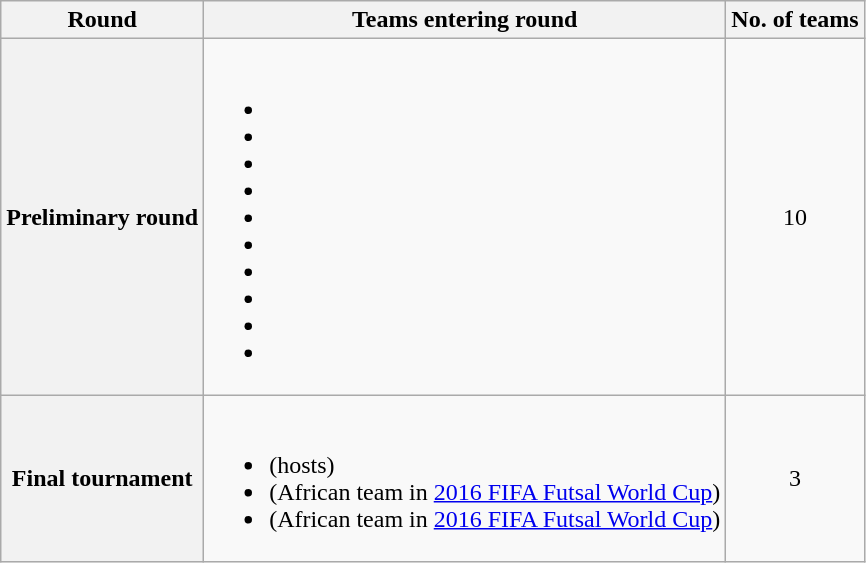<table class="wikitable">
<tr>
<th>Round</th>
<th>Teams entering round</th>
<th>No. of teams</th>
</tr>
<tr>
<th>Preliminary round</th>
<td><br><ul><li></li><li></li><li></li><li></li><li></li><li></li><li></li><li></li><li></li><li></li></ul></td>
<td align=center>10</td>
</tr>
<tr>
<th>Final tournament</th>
<td><br><ul><li> (hosts)</li><li> (African team in <a href='#'>2016 FIFA Futsal World Cup</a>)</li><li> (African team in <a href='#'>2016 FIFA Futsal World Cup</a>)</li></ul></td>
<td align=center>3</td>
</tr>
</table>
